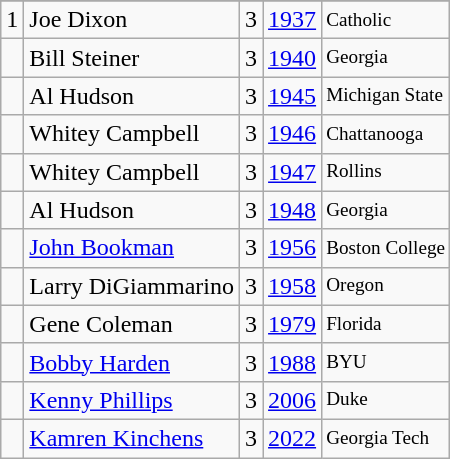<table class="wikitable">
<tr>
</tr>
<tr>
<td>1</td>
<td>Joe Dixon</td>
<td>3</td>
<td><a href='#'>1937</a></td>
<td style="font-size:80%;">Catholic</td>
</tr>
<tr>
<td></td>
<td>Bill Steiner</td>
<td>3</td>
<td><a href='#'>1940</a></td>
<td style="font-size:80%;">Georgia</td>
</tr>
<tr>
<td></td>
<td>Al Hudson</td>
<td>3</td>
<td><a href='#'>1945</a></td>
<td style="font-size:80%;">Michigan State</td>
</tr>
<tr>
<td></td>
<td>Whitey Campbell</td>
<td>3</td>
<td><a href='#'>1946</a></td>
<td style="font-size:80%;">Chattanooga</td>
</tr>
<tr>
<td></td>
<td>Whitey Campbell</td>
<td>3</td>
<td><a href='#'>1947</a></td>
<td style="font-size:80%;">Rollins</td>
</tr>
<tr>
<td></td>
<td>Al Hudson</td>
<td>3</td>
<td><a href='#'>1948</a></td>
<td style="font-size:80%;">Georgia</td>
</tr>
<tr>
<td></td>
<td><a href='#'>John Bookman</a></td>
<td>3</td>
<td><a href='#'>1956</a></td>
<td style="font-size:80%;">Boston College</td>
</tr>
<tr>
<td></td>
<td>Larry DiGiammarino</td>
<td>3</td>
<td><a href='#'>1958</a></td>
<td style="font-size:80%;">Oregon</td>
</tr>
<tr>
<td></td>
<td>Gene Coleman</td>
<td>3</td>
<td><a href='#'>1979</a></td>
<td style="font-size:80%;">Florida</td>
</tr>
<tr>
<td></td>
<td><a href='#'>Bobby Harden</a></td>
<td>3</td>
<td><a href='#'>1988</a></td>
<td style="font-size:80%;">BYU</td>
</tr>
<tr>
<td></td>
<td><a href='#'>Kenny Phillips</a></td>
<td>3</td>
<td><a href='#'>2006</a></td>
<td style="font-size:80%;">Duke</td>
</tr>
<tr>
<td></td>
<td><a href='#'>Kamren Kinchens</a></td>
<td>3</td>
<td><a href='#'>2022</a></td>
<td style="font-size:80%;">Georgia Tech</td>
</tr>
</table>
